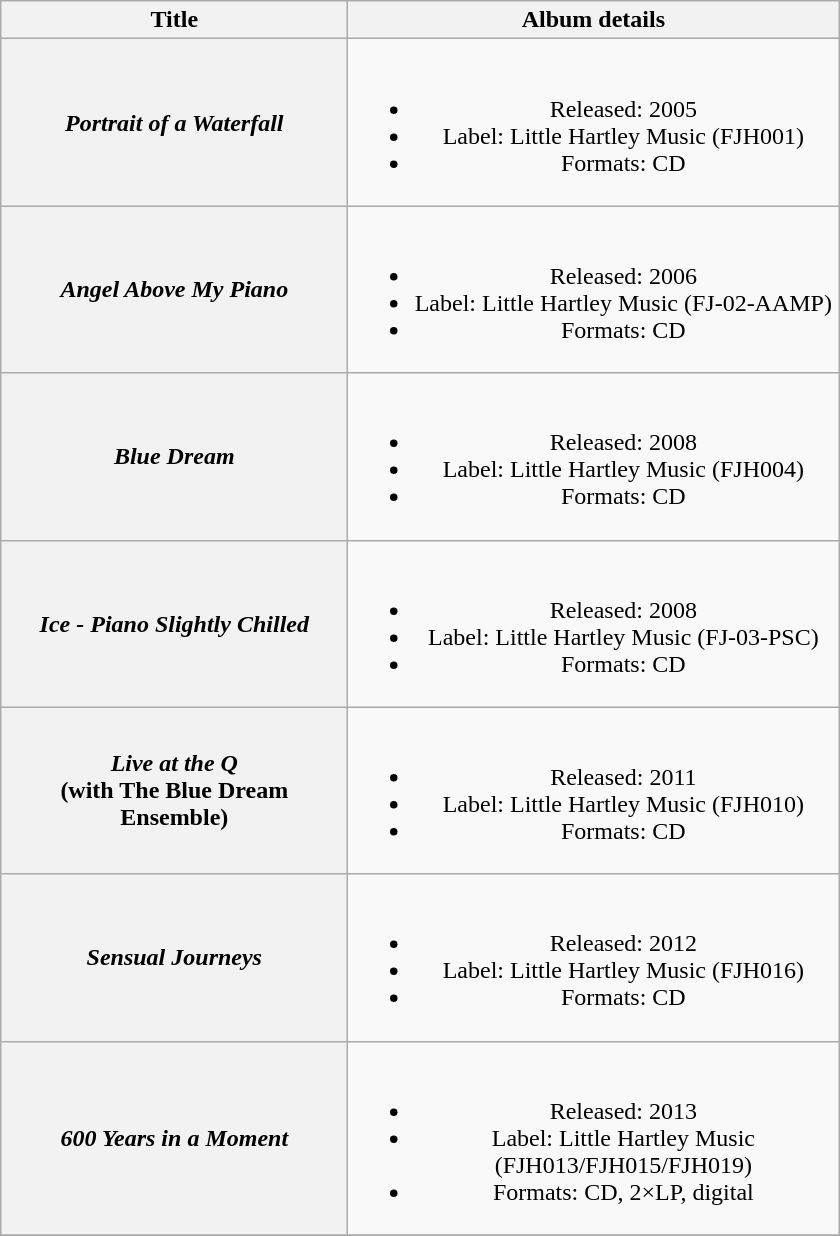<table class="wikitable plainrowheaders" style="text-align:center;">
<tr>
<th scope="col" rowspan="1" style="width:14em;">Title</th>
<th scope="col" rowspan="1" style="width:20em;">Album details</th>
</tr>
<tr>
<th scope="row"><em>Portrait of a Waterfall</em></th>
<td><br><ul><li>Released: 2005</li><li>Label: Little Hartley Music (FJH001)</li><li>Formats: CD</li></ul></td>
</tr>
<tr>
<th scope="row"><em>Angel Above My Piano</em></th>
<td><br><ul><li>Released: 2006</li><li>Label: Little Hartley Music (FJ-02-AAMP)</li><li>Formats: CD</li></ul></td>
</tr>
<tr>
<th scope="row"><em>Blue Dream</em></th>
<td><br><ul><li>Released: 2008</li><li>Label: Little Hartley Music (FJH004)</li><li>Formats: CD</li></ul></td>
</tr>
<tr>
<th scope="row"><em>Ice - Piano Slightly Chilled</em></th>
<td><br><ul><li>Released: 2008</li><li>Label: Little Hartley Music (FJ-03-PSC)</li><li>Formats: CD</li></ul></td>
</tr>
<tr>
<th scope="row"><em>Live at the Q</em> <br> (with The Blue Dream Ensemble)</th>
<td><br><ul><li>Released: 2011</li><li>Label: Little Hartley Music (FJH010)</li><li>Formats: CD</li></ul></td>
</tr>
<tr>
<th scope="row"><em>Sensual Journeys</em></th>
<td><br><ul><li>Released: 2012</li><li>Label: Little Hartley Music (FJH016)</li><li>Formats: CD</li></ul></td>
</tr>
<tr>
<th scope="row"><em>600 Years in a Moment</em></th>
<td><br><ul><li>Released: 2013</li><li>Label: Little Hartley Music (FJH013/FJH015/FJH019)</li><li>Formats: CD, 2×LP, digital</li></ul></td>
</tr>
<tr>
</tr>
</table>
